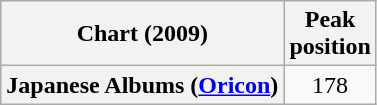<table class="wikitable plainrowheaders" style="text-align:center">
<tr>
<th scope="col">Chart (2009)</th>
<th scope="col">Peak<br> position</th>
</tr>
<tr>
<th scope="row">Japanese Albums (<a href='#'>Oricon</a>)</th>
<td>178</td>
</tr>
</table>
